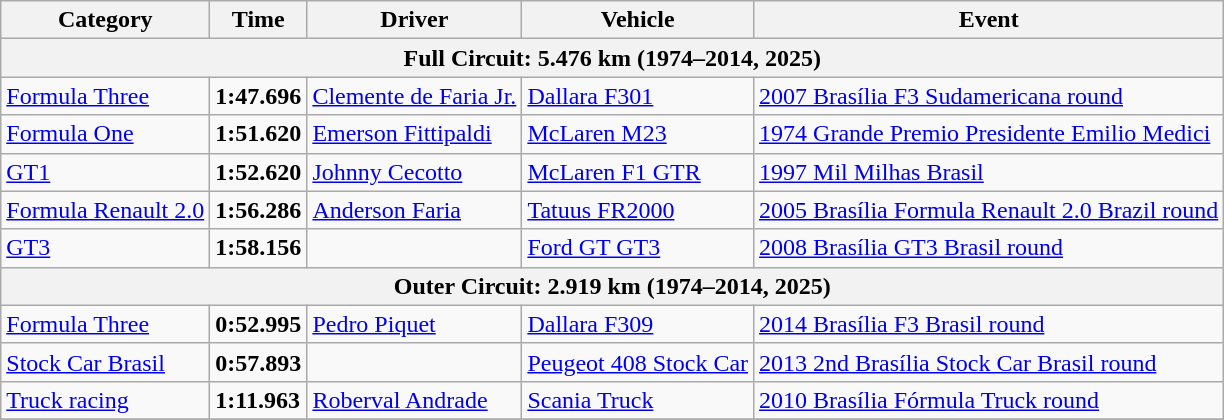<table class="wikitable">
<tr>
<th>Category</th>
<th>Time</th>
<th>Driver</th>
<th>Vehicle</th>
<th>Event</th>
</tr>
<tr>
<th colspan=5>Full Circuit: 5.476 km (1974–2014, 2025)</th>
</tr>
<tr>
<td><a href='#'>Formula Three</a></td>
<td><strong>1:47.696</strong></td>
<td><a href='#'>Clemente de Faria Jr.</a></td>
<td><a href='#'>Dallara F301</a></td>
<td><a href='#'>2007 Brasília F3 Sudamericana round</a></td>
</tr>
<tr>
<td><a href='#'>Formula One</a></td>
<td><strong>1:51.620</strong></td>
<td><a href='#'>Emerson Fittipaldi</a></td>
<td><a href='#'>McLaren M23</a></td>
<td><a href='#'>1974 Grande Premio Presidente Emilio Medici</a></td>
</tr>
<tr>
<td><a href='#'>GT1</a></td>
<td><strong>1:52.620</strong></td>
<td><a href='#'>Johnny Cecotto</a></td>
<td><a href='#'>McLaren F1 GTR</a></td>
<td><a href='#'>1997 Mil Milhas Brasil</a></td>
</tr>
<tr>
<td><a href='#'>Formula Renault 2.0</a></td>
<td><strong>1:56.286</strong></td>
<td><a href='#'>Anderson Faria</a></td>
<td><a href='#'>Tatuus FR2000</a></td>
<td><a href='#'>2005 Brasília Formula Renault 2.0 Brazil round</a></td>
</tr>
<tr>
<td><a href='#'>GT3</a></td>
<td><strong>1:58.156</strong></td>
<td></td>
<td><a href='#'>Ford GT GT3</a></td>
<td><a href='#'>2008 Brasília GT3 Brasil round</a></td>
</tr>
<tr>
<th colspan=5>Outer Circuit: 2.919 km (1974–2014, 2025)</th>
</tr>
<tr>
<td><a href='#'>Formula Three</a></td>
<td><strong>0:52.995</strong></td>
<td><a href='#'>Pedro Piquet</a></td>
<td><a href='#'>Dallara F309</a></td>
<td><a href='#'>2014 Brasília F3 Brasil round</a></td>
</tr>
<tr>
<td><a href='#'>Stock Car Brasil</a></td>
<td><strong>0:57.893</strong></td>
<td></td>
<td><a href='#'>Peugeot 408 Stock Car</a></td>
<td><a href='#'>2013 2nd Brasília Stock Car Brasil round</a></td>
</tr>
<tr>
<td><a href='#'>Truck racing</a></td>
<td><strong>1:11.963</strong></td>
<td><a href='#'>Roberval Andrade</a></td>
<td><a href='#'>Scania Truck</a></td>
<td><a href='#'>2010 Brasília Fórmula Truck round</a></td>
</tr>
<tr>
</tr>
</table>
